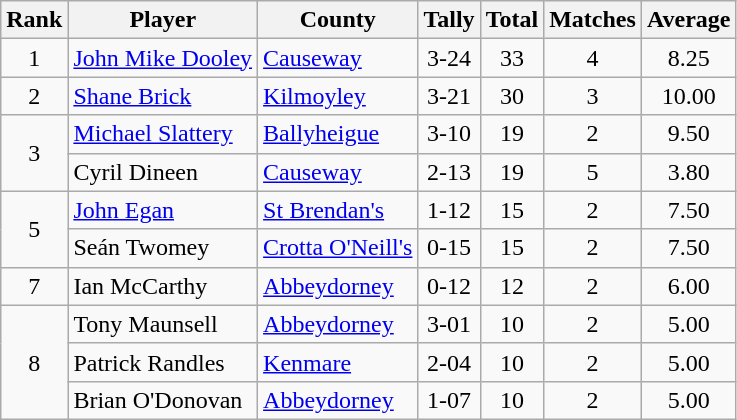<table class="wikitable">
<tr>
<th>Rank</th>
<th>Player</th>
<th>County</th>
<th>Tally</th>
<th>Total</th>
<th>Matches</th>
<th>Average</th>
</tr>
<tr>
<td rowspan=1 align=center>1</td>
<td><a href='#'>John Mike Dooley</a></td>
<td><a href='#'>Causeway</a></td>
<td align=center>3-24</td>
<td align=center>33</td>
<td align=center>4</td>
<td align=center>8.25</td>
</tr>
<tr>
<td rowspan=1 align=center>2</td>
<td><a href='#'>Shane Brick</a></td>
<td><a href='#'>Kilmoyley</a></td>
<td align=center>3-21</td>
<td align=center>30</td>
<td align=center>3</td>
<td align=center>10.00</td>
</tr>
<tr>
<td rowspan=2 align=center>3</td>
<td><a href='#'>Michael Slattery</a></td>
<td><a href='#'>Ballyheigue</a></td>
<td align=center>3-10</td>
<td align=center>19</td>
<td align=center>2</td>
<td align=center>9.50</td>
</tr>
<tr>
<td>Cyril Dineen</td>
<td><a href='#'>Causeway</a></td>
<td align=center>2-13</td>
<td align=center>19</td>
<td align=center>5</td>
<td align=center>3.80</td>
</tr>
<tr>
<td rowspan=2 align=center>5</td>
<td><a href='#'>John Egan</a></td>
<td><a href='#'>St Brendan's</a></td>
<td align=center>1-12</td>
<td align=center>15</td>
<td align=center>2</td>
<td align=center>7.50</td>
</tr>
<tr>
<td>Seán Twomey</td>
<td><a href='#'>Crotta O'Neill's</a></td>
<td align=center>0-15</td>
<td align=center>15</td>
<td align=center>2</td>
<td align=center>7.50</td>
</tr>
<tr>
<td rowspan=1 align=center>7</td>
<td>Ian McCarthy</td>
<td><a href='#'>Abbeydorney</a></td>
<td align=center>0-12</td>
<td align=center>12</td>
<td align=center>2</td>
<td align=center>6.00</td>
</tr>
<tr>
<td rowspan=3 align=center>8</td>
<td>Tony Maunsell</td>
<td><a href='#'>Abbeydorney</a></td>
<td align=center>3-01</td>
<td align=center>10</td>
<td align=center>2</td>
<td align=center>5.00</td>
</tr>
<tr>
<td>Patrick Randles</td>
<td><a href='#'>Kenmare</a></td>
<td align=center>2-04</td>
<td align=center>10</td>
<td align=center>2</td>
<td align=center>5.00</td>
</tr>
<tr>
<td>Brian O'Donovan</td>
<td><a href='#'>Abbeydorney</a></td>
<td align=center>1-07</td>
<td align=center>10</td>
<td align=center>2</td>
<td align=center>5.00</td>
</tr>
</table>
